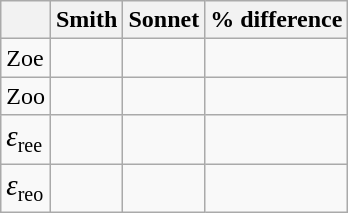<table class="wikitable">
<tr>
<th></th>
<th>Smith</th>
<th>Sonnet</th>
<th>% difference</th>
</tr>
<tr>
<td>Zoe</td>
<td></td>
<td></td>
<td></td>
</tr>
<tr>
<td>Zoo</td>
<td></td>
<td></td>
<td></td>
</tr>
<tr>
<td><big><em>ε</em></big><sub>ree</sub></td>
<td></td>
<td></td>
<td></td>
</tr>
<tr>
<td><big><em>ε</em></big><sub>reo</sub></td>
<td></td>
<td></td>
<td></td>
</tr>
</table>
